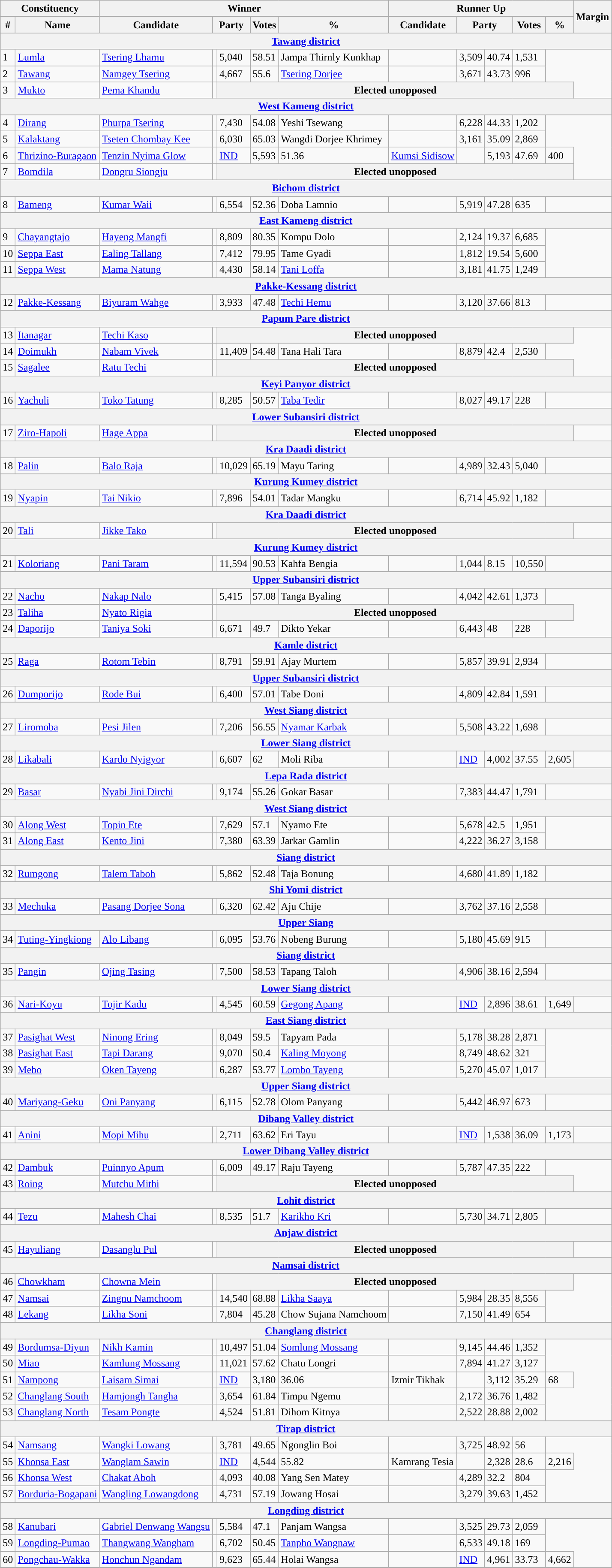<table class="wikitable sortable">
<tr>
<th colspan="2">Constituency</th>
<th colspan="5">Winner</th>
<th colspan="5">Runner Up</th>
<th rowspan="2" data-sort-type=number>Margin</th>
</tr>
<tr>
<th>#</th>
<th>Name</th>
<th>Candidate</th>
<th colspan="2">Party</th>
<th data-sort-type="number">Votes</th>
<th>%</th>
<th>Candidate</th>
<th colspan="2">Party</th>
<th data-sort-type="number">Votes</th>
<th>%</th>
</tr>
<tr>
<th colspan="13"><a href='#'>Tawang district</a></th>
</tr>
<tr>
<td>1</td>
<td><a href='#'>Lumla</a></td>
<td><a href='#'>Tsering Lhamu</a></td>
<td></td>
<td>5,040</td>
<td>58.51</td>
<td>Jampa Thirnly Kunkhap</td>
<td></td>
<td>3,509</td>
<td>40.74</td>
<td style="background:">1,531</td>
</tr>
<tr>
<td>2</td>
<td><a href='#'>Tawang</a></td>
<td><a href='#'>Namgey Tsering</a></td>
<td></td>
<td>4,667</td>
<td>55.6</td>
<td><a href='#'>Tsering Dorjee</a></td>
<td></td>
<td>3,671</td>
<td>43.73</td>
<td style="background:">996</td>
</tr>
<tr>
<td>3</td>
<td><a href='#'>Mukto</a></td>
<td><a href='#'>Pema Khandu</a></td>
<td></td>
<th colspan="8">Elected unopposed</th>
</tr>
<tr>
<th colspan="13"><a href='#'>West Kameng district</a></th>
</tr>
<tr>
<td>4</td>
<td><a href='#'>Dirang</a></td>
<td><a href='#'>Phurpa Tsering</a></td>
<td></td>
<td>7,430</td>
<td>54.08</td>
<td>Yeshi Tsewang</td>
<td></td>
<td>6,228</td>
<td>44.33</td>
<td style="background:">1,202</td>
</tr>
<tr>
<td>5</td>
<td><a href='#'>Kalaktang</a></td>
<td><a href='#'>Tseten Chombay Kee</a></td>
<td></td>
<td>6,030</td>
<td>65.03</td>
<td>Wangdi Dorjee Khrimey</td>
<td></td>
<td>3,161</td>
<td>35.09</td>
<td style="background:">2,869</td>
</tr>
<tr>
<td>6</td>
<td><a href='#'>Thrizino-Buragaon</a></td>
<td><a href='#'>Tenzin Nyima Glow</a></td>
<td style="background-color:"></td>
<td><a href='#'>IND</a></td>
<td>5,593</td>
<td>51.36</td>
<td><a href='#'>Kumsi Sidisow</a></td>
<td></td>
<td>5,193</td>
<td>47.69</td>
<td style="background:">400</td>
</tr>
<tr>
<td>7</td>
<td><a href='#'>Bomdila</a></td>
<td><a href='#'>Dongru Siongju</a></td>
<td></td>
<th colspan="8">Elected unopposed</th>
</tr>
<tr>
<th colspan="13"><a href='#'>Bichom district</a></th>
</tr>
<tr>
<td>8</td>
<td><a href='#'>Bameng</a></td>
<td><a href='#'>Kumar Waii</a></td>
<td></td>
<td>6,554</td>
<td>52.36</td>
<td>Doba Lamnio</td>
<td></td>
<td>5,919</td>
<td>47.28</td>
<td style="background:">635</td>
</tr>
<tr>
<th colspan="13"><a href='#'>East Kameng district</a></th>
</tr>
<tr>
<td>9</td>
<td><a href='#'>Chayangtajo</a></td>
<td><a href='#'>Hayeng Mangfi</a></td>
<td></td>
<td>8,809</td>
<td>80.35</td>
<td>Kompu Dolo</td>
<td></td>
<td>2,124</td>
<td>19.37</td>
<td style="background:">6,685</td>
</tr>
<tr>
<td>10</td>
<td><a href='#'>Seppa East</a></td>
<td><a href='#'>Ealing Tallang</a></td>
<td></td>
<td>7,412</td>
<td>79.95</td>
<td>Tame Gyadi</td>
<td></td>
<td>1,812</td>
<td>19.54</td>
<td style="background:">5,600</td>
</tr>
<tr>
<td>11</td>
<td><a href='#'>Seppa West</a></td>
<td><a href='#'>Mama Natung</a></td>
<td></td>
<td>4,430</td>
<td>58.14</td>
<td><a href='#'>Tani Loffa</a></td>
<td></td>
<td>3,181</td>
<td>41.75</td>
<td style="background:">1,249</td>
</tr>
<tr>
<th colspan="13"><a href='#'>Pakke-Kessang district</a></th>
</tr>
<tr>
<td>12</td>
<td><a href='#'>Pakke-Kessang</a></td>
<td><a href='#'>Biyuram Wahge</a></td>
<td></td>
<td>3,933</td>
<td>47.48</td>
<td><a href='#'>Techi Hemu</a></td>
<td></td>
<td>3,120</td>
<td>37.66</td>
<td style="background:">813</td>
</tr>
<tr>
<th colspan="13"><a href='#'>Papum Pare district</a></th>
</tr>
<tr>
<td>13</td>
<td><a href='#'>Itanagar</a></td>
<td><a href='#'>Techi Kaso</a></td>
<td></td>
<th colspan="8">Elected unopposed</th>
</tr>
<tr>
<td>14</td>
<td><a href='#'>Doimukh</a></td>
<td><a href='#'>Nabam Vivek</a></td>
<td></td>
<td>11,409</td>
<td>54.48</td>
<td>Tana Hali Tara</td>
<td></td>
<td>8,879</td>
<td>42.4</td>
<td style="background:">2,530</td>
</tr>
<tr>
<td>15</td>
<td><a href='#'>Sagalee</a></td>
<td><a href='#'>Ratu Techi</a></td>
<td></td>
<th colspan="8">Elected unopposed</th>
</tr>
<tr>
<th colspan="13"><a href='#'>Keyi Panyor district</a></th>
</tr>
<tr>
<td>16</td>
<td><a href='#'>Yachuli</a></td>
<td><a href='#'>Toko Tatung</a></td>
<td></td>
<td>8,285</td>
<td>50.57</td>
<td><a href='#'>Taba Tedir</a></td>
<td></td>
<td>8,027</td>
<td>49.17</td>
<td style="background:">228</td>
</tr>
<tr>
<th colspan="13"><a href='#'>Lower Subansiri district</a></th>
</tr>
<tr>
<td>17</td>
<td><a href='#'>Ziro-Hapoli</a></td>
<td><a href='#'>Hage Appa</a></td>
<td></td>
<th colspan="8">Elected unopposed</th>
</tr>
<tr>
<th colspan="13"><a href='#'>Kra Daadi district</a></th>
</tr>
<tr>
<td>18</td>
<td><a href='#'>Palin</a></td>
<td><a href='#'>Balo Raja</a></td>
<td></td>
<td>10,029</td>
<td>65.19</td>
<td>Mayu Taring</td>
<td></td>
<td>4,989</td>
<td>32.43</td>
<td style="background:">5,040</td>
</tr>
<tr>
<th colspan="13"><a href='#'>Kurung Kumey district</a></th>
</tr>
<tr>
<td>19</td>
<td><a href='#'>Nyapin</a></td>
<td><a href='#'>Tai Nikio</a></td>
<td></td>
<td>7,896</td>
<td>54.01</td>
<td>Tadar Mangku</td>
<td></td>
<td>6,714</td>
<td>45.92</td>
<td style="background:">1,182</td>
</tr>
<tr>
<th colspan="13"><a href='#'>Kra Daadi district</a></th>
</tr>
<tr>
<td>20</td>
<td><a href='#'>Tali</a></td>
<td><a href='#'>Jikke Tako</a></td>
<td></td>
<th colspan="8">Elected unopposed</th>
</tr>
<tr>
<th colspan="13"><a href='#'>Kurung Kumey district</a></th>
</tr>
<tr>
<td>21</td>
<td><a href='#'>Koloriang</a></td>
<td><a href='#'>Pani Taram</a></td>
<td></td>
<td>11,594</td>
<td>90.53</td>
<td>Kahfa Bengia</td>
<td></td>
<td>1,044</td>
<td>8.15</td>
<td style="background:">10,550</td>
</tr>
<tr>
<th colspan="13"><a href='#'>Upper Subansiri district</a></th>
</tr>
<tr>
<td>22</td>
<td><a href='#'>Nacho</a></td>
<td><a href='#'>Nakap Nalo</a></td>
<td></td>
<td>5,415</td>
<td>57.08</td>
<td>Tanga Byaling</td>
<td></td>
<td>4,042</td>
<td>42.61</td>
<td style="background:">1,373</td>
</tr>
<tr>
<td>23</td>
<td><a href='#'>Taliha</a></td>
<td><a href='#'>Nyato Rigia</a></td>
<td></td>
<th colspan="8">Elected unopposed</th>
</tr>
<tr>
<td>24</td>
<td><a href='#'>Daporijo</a></td>
<td><a href='#'>Taniya Soki</a></td>
<td></td>
<td>6,671</td>
<td>49.7</td>
<td>Dikto Yekar</td>
<td></td>
<td>6,443</td>
<td>48</td>
<td style="background:">228</td>
</tr>
<tr>
<th colspan="13"><a href='#'>Kamle district</a></th>
</tr>
<tr>
<td>25</td>
<td><a href='#'>Raga</a></td>
<td><a href='#'>Rotom Tebin</a></td>
<td></td>
<td>8,791</td>
<td>59.91</td>
<td>Ajay Murtem</td>
<td></td>
<td>5,857</td>
<td>39.91</td>
<td style="background:">2,934</td>
</tr>
<tr>
<th colspan="13"><a href='#'>Upper Subansiri district</a></th>
</tr>
<tr>
<td>26</td>
<td><a href='#'>Dumporijo</a></td>
<td><a href='#'>Rode Bui</a></td>
<td></td>
<td>6,400</td>
<td>57.01</td>
<td>Tabe Doni</td>
<td></td>
<td>4,809</td>
<td>42.84</td>
<td style="background:">1,591</td>
</tr>
<tr>
<th colspan="13"><a href='#'>West Siang district</a></th>
</tr>
<tr>
<td>27</td>
<td><a href='#'>Liromoba</a></td>
<td><a href='#'>Pesi Jilen</a></td>
<td></td>
<td>7,206</td>
<td>56.55</td>
<td><a href='#'>Nyamar Karbak</a></td>
<td></td>
<td>5,508</td>
<td>43.22</td>
<td style="background:">1,698</td>
</tr>
<tr>
<th colspan="13"><a href='#'>Lower Siang district</a></th>
</tr>
<tr>
<td>28</td>
<td><a href='#'>Likabali</a></td>
<td><a href='#'>Kardo Nyigyor</a></td>
<td></td>
<td>6,607</td>
<td>62</td>
<td>Moli Riba</td>
<td style="background-color:"></td>
<td><a href='#'>IND</a></td>
<td>4,002</td>
<td>37.55</td>
<td style="background:">2,605</td>
</tr>
<tr>
<th colspan="13"><a href='#'>Lepa Rada district</a></th>
</tr>
<tr>
<td>29</td>
<td><a href='#'>Basar</a></td>
<td><a href='#'>Nyabi Jini Dirchi</a></td>
<td></td>
<td>9,174</td>
<td>55.26</td>
<td>Gokar Basar</td>
<td></td>
<td>7,383</td>
<td>44.47</td>
<td style="background:">1,791</td>
</tr>
<tr>
<th colspan="13"><a href='#'>West Siang district</a></th>
</tr>
<tr>
<td>30</td>
<td><a href='#'>Along West</a></td>
<td><a href='#'>Topin Ete</a></td>
<td></td>
<td>7,629</td>
<td>57.1</td>
<td>Nyamo Ete</td>
<td></td>
<td>5,678</td>
<td>42.5</td>
<td style="background:">1,951</td>
</tr>
<tr>
<td>31</td>
<td><a href='#'>Along East</a></td>
<td><a href='#'>Kento Jini</a></td>
<td></td>
<td>7,380</td>
<td>63.39</td>
<td>Jarkar Gamlin</td>
<td></td>
<td>4,222</td>
<td>36.27</td>
<td style="background:">3,158</td>
</tr>
<tr>
<th colspan="13"><a href='#'>Siang district</a></th>
</tr>
<tr>
<td>32</td>
<td><a href='#'>Rumgong</a></td>
<td><a href='#'>Talem Taboh</a></td>
<td></td>
<td>5,862</td>
<td>52.48</td>
<td>Taja Bonung</td>
<td></td>
<td>4,680</td>
<td>41.89</td>
<td style="background:">1,182</td>
</tr>
<tr>
<th colspan="13"><a href='#'>Shi Yomi district</a></th>
</tr>
<tr>
<td>33</td>
<td><a href='#'>Mechuka</a></td>
<td><a href='#'>Pasang Dorjee Sona</a></td>
<td></td>
<td>6,320</td>
<td>62.42</td>
<td>Aju Chije</td>
<td></td>
<td>3,762</td>
<td>37.16</td>
<td style="background:">2,558</td>
</tr>
<tr>
<th colspan="13"><a href='#'>Upper Siang</a></th>
</tr>
<tr>
<td>34</td>
<td><a href='#'>Tuting-Yingkiong</a></td>
<td><a href='#'>Alo Libang</a></td>
<td></td>
<td>6,095</td>
<td>53.76</td>
<td>Nobeng Burung</td>
<td></td>
<td>5,180</td>
<td>45.69</td>
<td style="background:">915</td>
</tr>
<tr>
<th colspan="13"><a href='#'>Siang district</a></th>
</tr>
<tr>
<td>35</td>
<td><a href='#'>Pangin</a></td>
<td><a href='#'>Ojing Tasing</a></td>
<td></td>
<td>7,500</td>
<td>58.53</td>
<td>Tapang Taloh</td>
<td></td>
<td>4,906</td>
<td>38.16</td>
<td style="background:">2,594</td>
</tr>
<tr>
<th colspan="13"><a href='#'>Lower Siang district</a></th>
</tr>
<tr>
<td>36</td>
<td><a href='#'>Nari-Koyu</a></td>
<td><a href='#'>Tojir Kadu</a></td>
<td></td>
<td>4,545</td>
<td>60.59</td>
<td><a href='#'>Gegong Apang</a></td>
<td style="background-color:"></td>
<td><a href='#'>IND</a></td>
<td>2,896</td>
<td>38.61</td>
<td style="background:">1,649</td>
</tr>
<tr>
<th colspan="13"><a href='#'>East Siang district</a></th>
</tr>
<tr>
<td>37</td>
<td><a href='#'>Pasighat West</a></td>
<td><a href='#'>Ninong Ering</a></td>
<td></td>
<td>8,049</td>
<td>59.5</td>
<td>Tapyam Pada</td>
<td></td>
<td>5,178</td>
<td>38.28</td>
<td style="background:">2,871</td>
</tr>
<tr>
<td>38</td>
<td><a href='#'>Pasighat East</a></td>
<td><a href='#'>Tapi Darang</a></td>
<td></td>
<td>9,070</td>
<td>50.4</td>
<td><a href='#'>Kaling Moyong</a></td>
<td></td>
<td>8,749</td>
<td>48.62</td>
<td style="background:">321</td>
</tr>
<tr>
<td>39</td>
<td><a href='#'>Mebo</a></td>
<td><a href='#'>Oken Tayeng</a></td>
<td></td>
<td>6,287</td>
<td>53.77</td>
<td><a href='#'>Lombo Tayeng</a></td>
<td></td>
<td>5,270</td>
<td>45.07</td>
<td style="background:">1,017</td>
</tr>
<tr>
<th colspan="13"><a href='#'>Upper Siang district</a></th>
</tr>
<tr>
<td>40</td>
<td><a href='#'>Mariyang-Geku</a></td>
<td><a href='#'>Oni Panyang</a></td>
<td></td>
<td>6,115</td>
<td>52.78</td>
<td>Olom Panyang</td>
<td></td>
<td>5,442</td>
<td>46.97</td>
<td style="background:">673</td>
</tr>
<tr>
<th colspan="13"><a href='#'>Dibang Valley district</a></th>
</tr>
<tr>
<td>41</td>
<td><a href='#'>Anini</a></td>
<td><a href='#'>Mopi Mihu</a></td>
<td></td>
<td>2,711</td>
<td>63.62</td>
<td>Eri Tayu</td>
<td style="background-color:"></td>
<td><a href='#'>IND</a></td>
<td>1,538</td>
<td>36.09</td>
<td style="background:">1,173</td>
</tr>
<tr>
<th colspan="13"><a href='#'>Lower Dibang Valley district</a></th>
</tr>
<tr>
<td>42</td>
<td><a href='#'>Dambuk</a></td>
<td><a href='#'>Puinnyo Apum</a></td>
<td></td>
<td>6,009</td>
<td>49.17</td>
<td>Raju Tayeng</td>
<td></td>
<td>5,787</td>
<td>47.35</td>
<td style="background:">222</td>
</tr>
<tr>
<td>43</td>
<td><a href='#'>Roing</a></td>
<td><a href='#'>Mutchu Mithi</a></td>
<td></td>
<th colspan="8">Elected unopposed</th>
</tr>
<tr>
<th colspan=13><a href='#'>Lohit district</a></th>
</tr>
<tr>
<td>44</td>
<td><a href='#'>Tezu</a></td>
<td><a href='#'>Mahesh Chai</a></td>
<td></td>
<td>8,535</td>
<td>51.7</td>
<td><a href='#'>Karikho Kri</a></td>
<td></td>
<td>5,730</td>
<td>34.71</td>
<td style="background:">2,805</td>
</tr>
<tr>
<th colspan=13><a href='#'>Anjaw district</a></th>
</tr>
<tr>
<td>45</td>
<td><a href='#'>Hayuliang</a></td>
<td><a href='#'>Dasanglu Pul</a></td>
<td></td>
<th colspan="8">Elected unopposed</th>
</tr>
<tr>
<th colspan=13><a href='#'>Namsai district</a></th>
</tr>
<tr>
<td>46</td>
<td><a href='#'>Chowkham</a></td>
<td><a href='#'>Chowna Mein</a></td>
<td></td>
<th colspan="8">Elected unopposed</th>
</tr>
<tr>
<td>47</td>
<td><a href='#'>Namsai</a></td>
<td><a href='#'>Zingnu Namchoom</a></td>
<td></td>
<td>14,540</td>
<td>68.88</td>
<td><a href='#'>Likha Saaya</a></td>
<td></td>
<td>5,984</td>
<td>28.35</td>
<td style="background:">8,556</td>
</tr>
<tr>
<td>48</td>
<td><a href='#'>Lekang</a></td>
<td><a href='#'>Likha Soni</a></td>
<td></td>
<td>7,804</td>
<td>45.28</td>
<td>Chow Sujana Namchoom</td>
<td></td>
<td>7,150</td>
<td>41.49</td>
<td style="background:">654</td>
</tr>
<tr>
<th colspan=13><a href='#'>Changlang district</a></th>
</tr>
<tr>
<td>49</td>
<td><a href='#'>Bordumsa-Diyun</a></td>
<td><a href='#'>Nikh Kamin</a></td>
<td></td>
<td>10,497</td>
<td>51.04</td>
<td><a href='#'>Somlung Mossang</a></td>
<td></td>
<td>9,145</td>
<td>44.46</td>
<td style="background:">1,352</td>
</tr>
<tr>
<td>50</td>
<td><a href='#'>Miao</a></td>
<td><a href='#'>Kamlung Mossang</a></td>
<td></td>
<td>11,021</td>
<td>57.62</td>
<td>Chatu Longri</td>
<td></td>
<td>7,894</td>
<td>41.27</td>
<td style="background:">3,127</td>
</tr>
<tr>
<td>51</td>
<td><a href='#'>Nampong</a></td>
<td><a href='#'>Laisam Simai</a></td>
<td style="background-color:"></td>
<td><a href='#'>IND</a></td>
<td>3,180</td>
<td>36.06</td>
<td>Izmir Tikhak</td>
<td></td>
<td>3,112</td>
<td>35.29</td>
<td style="background:">68</td>
</tr>
<tr>
<td>52</td>
<td><a href='#'>Changlang South</a></td>
<td><a href='#'>Hamjongh Tangha</a></td>
<td></td>
<td>3,654</td>
<td>61.84</td>
<td>Timpu Ngemu</td>
<td></td>
<td>2,172</td>
<td>36.76</td>
<td style="background:">1,482</td>
</tr>
<tr>
<td>53</td>
<td><a href='#'>Changlang North</a></td>
<td><a href='#'>Tesam Pongte</a></td>
<td></td>
<td>4,524</td>
<td>51.81</td>
<td>Dihom Kitnya</td>
<td></td>
<td>2,522</td>
<td>28.88</td>
<td style="background:">2,002</td>
</tr>
<tr>
<th colspan=13><a href='#'>Tirap district</a></th>
</tr>
<tr>
<td>54</td>
<td><a href='#'>Namsang</a></td>
<td><a href='#'>Wangki Lowang</a></td>
<td></td>
<td>3,781</td>
<td>49.65</td>
<td>Ngonglin Boi</td>
<td></td>
<td>3,725</td>
<td>48.92</td>
<td style="background:">56</td>
</tr>
<tr>
<td>55</td>
<td><a href='#'>Khonsa East</a></td>
<td><a href='#'>Wanglam Sawin</a></td>
<td style="background-color:"></td>
<td><a href='#'>IND</a></td>
<td>4,544</td>
<td>55.82</td>
<td>Kamrang Tesia</td>
<td></td>
<td>2,328</td>
<td>28.6</td>
<td style="background:">2,216</td>
</tr>
<tr>
<td>56</td>
<td><a href='#'>Khonsa West</a></td>
<td><a href='#'>Chakat Aboh</a></td>
<td></td>
<td>4,093</td>
<td>40.08</td>
<td>Yang Sen Matey</td>
<td></td>
<td>4,289</td>
<td>32.2</td>
<td style="background:">804</td>
</tr>
<tr>
<td>57</td>
<td><a href='#'>Borduria-Bogapani</a></td>
<td><a href='#'>Wangling Lowangdong</a></td>
<td></td>
<td>4,731</td>
<td>57.19</td>
<td>Jowang Hosai</td>
<td></td>
<td>3,279</td>
<td>39.63</td>
<td style="background:">1,452</td>
</tr>
<tr>
<th colspan=13><a href='#'>Longding district</a></th>
</tr>
<tr>
<td>58</td>
<td><a href='#'>Kanubari</a></td>
<td><a href='#'>Gabriel Denwang Wangsu</a></td>
<td></td>
<td>5,584</td>
<td>47.1</td>
<td>Panjam Wangsa</td>
<td></td>
<td>3,525</td>
<td>29.73</td>
<td style="background:">2,059</td>
</tr>
<tr>
<td>59</td>
<td><a href='#'>Longding-Pumao</a></td>
<td><a href='#'>Thangwang Wangham</a></td>
<td></td>
<td>6,702</td>
<td>50.45</td>
<td><a href='#'>Tanpho Wangnaw</a></td>
<td></td>
<td>6,533</td>
<td>49.18</td>
<td style="background:">169</td>
</tr>
<tr>
<td>60</td>
<td><a href='#'>Pongchau-Wakka</a></td>
<td><a href='#'>Honchun Ngandam</a></td>
<td></td>
<td>9,623</td>
<td>65.44</td>
<td>Holai Wangsa</td>
<td style="background-color:"></td>
<td><a href='#'>IND</a></td>
<td>4,961</td>
<td>33.73</td>
<td style="background:">4,662</td>
</tr>
<tr>
</tr>
</table>
